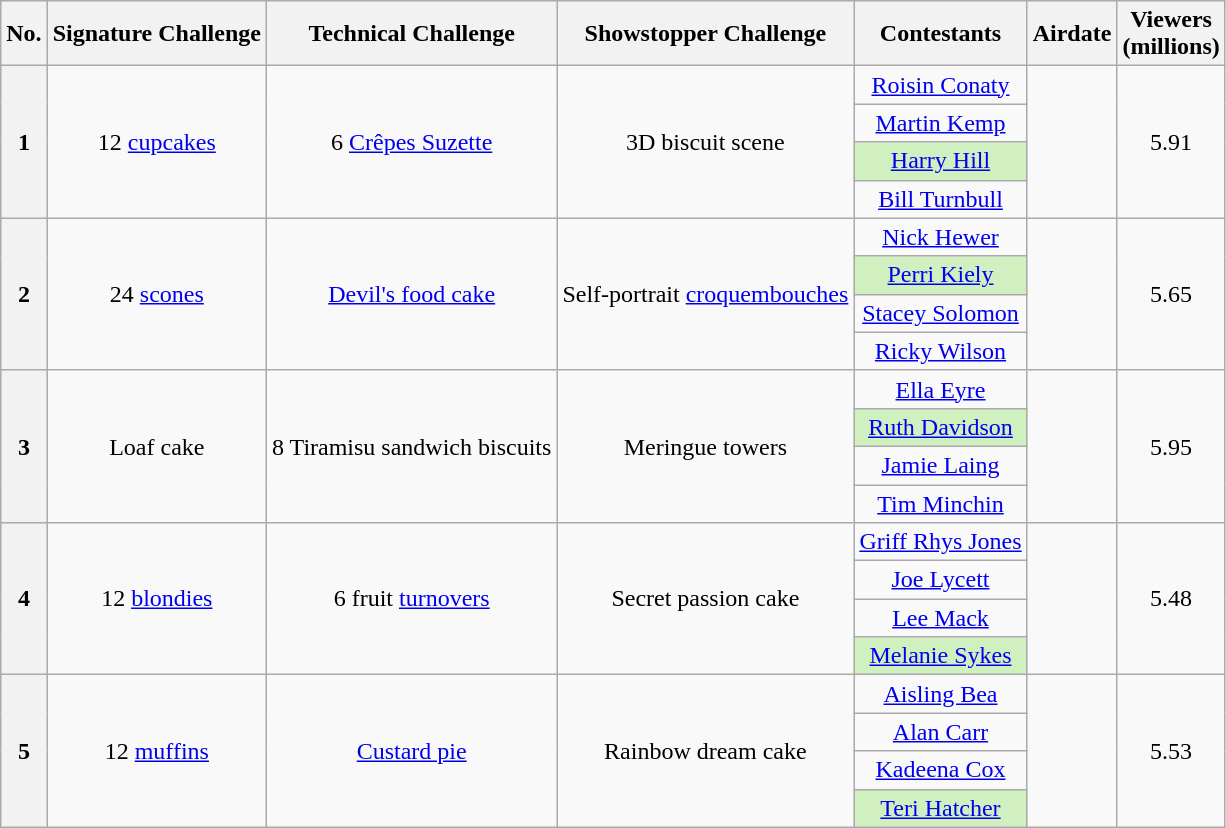<table class="wikitable" style="text-align:center;">
<tr>
<th scope="col">No.</th>
<th scope="col">Signature Challenge</th>
<th scope="col">Technical Challenge</th>
<th scope="col">Showstopper Challenge</th>
<th scope="col">Contestants</th>
<th scope="col">Airdate</th>
<th scope="col">Viewers<br>(millions)</th>
</tr>
<tr>
<th scope="rowgroup" rowspan=4>1</th>
<td rowspan=4>12 <a href='#'>cupcakes</a></td>
<td rowspan=4>6 <a href='#'>Crêpes Suzette</a></td>
<td rowspan=4>3D biscuit scene</td>
<td><a href='#'>Roisin Conaty</a></td>
<td rowspan=4></td>
<td rowspan=4>5.91</td>
</tr>
<tr>
<td><a href='#'>Martin Kemp</a></td>
</tr>
<tr style="background:#d0f0c0">
<td><a href='#'>Harry Hill</a></td>
</tr>
<tr>
<td><a href='#'>Bill Turnbull</a></td>
</tr>
<tr>
<th scope="rowgroup" rowspan=4>2</th>
<td rowspan=4>24 <a href='#'>scones</a></td>
<td rowspan=4><a href='#'>Devil's food cake</a></td>
<td rowspan=4>Self-portrait <a href='#'>croquembouches</a></td>
<td><a href='#'>Nick Hewer</a></td>
<td rowspan=4></td>
<td rowspan=4>5.65</td>
</tr>
<tr style="background:#d0f0c0">
<td><a href='#'>Perri Kiely</a></td>
</tr>
<tr>
<td><a href='#'>Stacey Solomon</a></td>
</tr>
<tr>
<td><a href='#'>Ricky Wilson</a></td>
</tr>
<tr>
<th scope="rowgroup" rowspan=4>3</th>
<td rowspan=4>Loaf cake</td>
<td rowspan=4>8 Tiramisu sandwich biscuits</td>
<td rowspan=4>Meringue towers</td>
<td><a href='#'>Ella Eyre</a></td>
<td rowspan=4></td>
<td rowspan=4>5.95</td>
</tr>
<tr style="background:#d0f0c0">
<td><a href='#'>Ruth Davidson</a></td>
</tr>
<tr>
<td><a href='#'>Jamie Laing</a></td>
</tr>
<tr>
<td><a href='#'>Tim Minchin</a></td>
</tr>
<tr>
<th scope="rowgroup" rowspan=4>4</th>
<td rowspan=4>12 <a href='#'>blondies</a></td>
<td rowspan=4>6 fruit <a href='#'>turnovers</a></td>
<td rowspan=4>Secret passion cake</td>
<td><a href='#'>Griff Rhys Jones</a></td>
<td rowspan=4></td>
<td rowspan=4>5.48</td>
</tr>
<tr>
<td><a href='#'>Joe Lycett</a></td>
</tr>
<tr>
<td><a href='#'>Lee Mack</a></td>
</tr>
<tr style="background:#d0f0c0">
<td><a href='#'>Melanie Sykes</a></td>
</tr>
<tr>
<th scope="rowgroup" rowspan=4>5</th>
<td rowspan=4>12 <a href='#'>muffins</a></td>
<td rowspan=4><a href='#'>Custard pie</a></td>
<td rowspan=4>Rainbow dream cake</td>
<td><a href='#'>Aisling Bea</a></td>
<td rowspan=4></td>
<td rowspan=4>5.53</td>
</tr>
<tr>
<td><a href='#'>Alan Carr</a></td>
</tr>
<tr>
<td><a href='#'>Kadeena Cox</a></td>
</tr>
<tr style="background:#d0f0c0">
<td><a href='#'>Teri Hatcher</a></td>
</tr>
</table>
